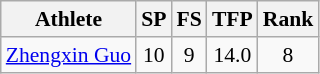<table class="wikitable" border="1" style="font-size:90%">
<tr>
<th>Athlete</th>
<th>SP</th>
<th>FS</th>
<th>TFP</th>
<th>Rank</th>
</tr>
<tr align=center>
<td align=left><a href='#'>Zhengxin Guo</a></td>
<td>10</td>
<td>9</td>
<td>14.0</td>
<td>8</td>
</tr>
</table>
